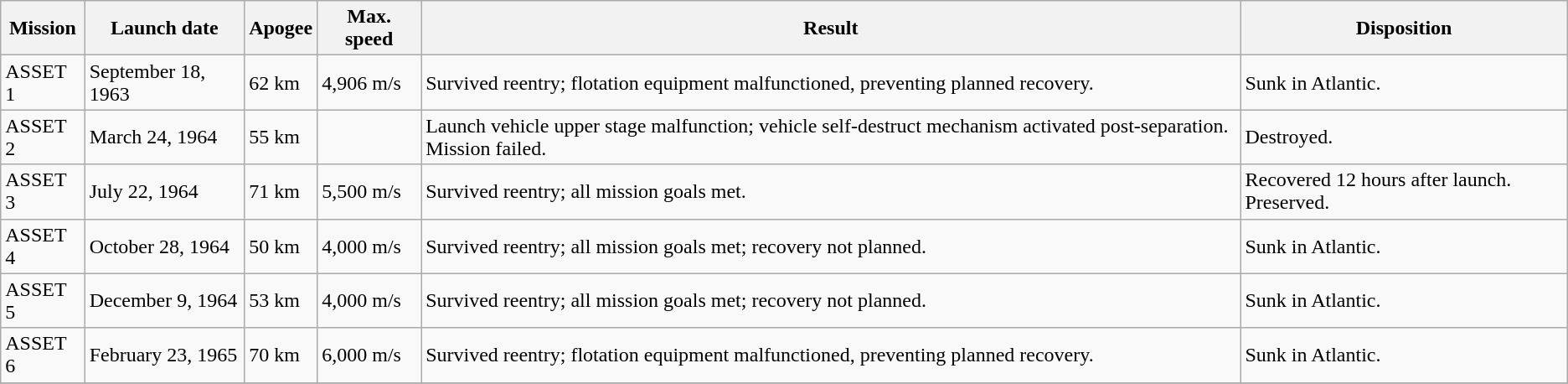<table class="wikitable">
<tr>
<th>Mission</th>
<th>Launch date</th>
<th>Apogee</th>
<th>Max. speed</th>
<th>Result</th>
<th>Disposition</th>
</tr>
<tr>
<td>ASSET 1</td>
<td>September 18, 1963</td>
<td>62 km</td>
<td>4,906 m/s</td>
<td>Survived reentry; flotation equipment malfunctioned, preventing planned recovery.</td>
<td>Sunk in Atlantic.</td>
</tr>
<tr>
<td>ASSET 2</td>
<td>March 24, 1964</td>
<td>55 km</td>
<td></td>
<td>Launch vehicle upper stage malfunction; vehicle self-destruct mechanism activated post-separation. Mission failed.</td>
<td>Destroyed.</td>
</tr>
<tr>
<td>ASSET 3</td>
<td>July 22, 1964</td>
<td>71 km</td>
<td>5,500 m/s</td>
<td>Survived reentry; all mission goals met.</td>
<td>Recovered 12 hours after launch. Preserved.</td>
</tr>
<tr>
<td>ASSET 4</td>
<td>October 28, 1964</td>
<td>50 km</td>
<td>4,000 m/s</td>
<td>Survived reentry; all mission goals met; recovery not planned.</td>
<td>Sunk in Atlantic.</td>
</tr>
<tr>
<td>ASSET 5</td>
<td>December 9, 1964</td>
<td>53 km</td>
<td>4,000 m/s</td>
<td>Survived reentry; all mission goals met; recovery not planned.</td>
<td>Sunk in Atlantic.</td>
</tr>
<tr>
<td>ASSET 6</td>
<td>February 23, 1965</td>
<td>70 km</td>
<td>6,000 m/s</td>
<td>Survived reentry; flotation equipment malfunctioned, preventing planned recovery.</td>
<td>Sunk in Atlantic.</td>
</tr>
<tr>
</tr>
</table>
